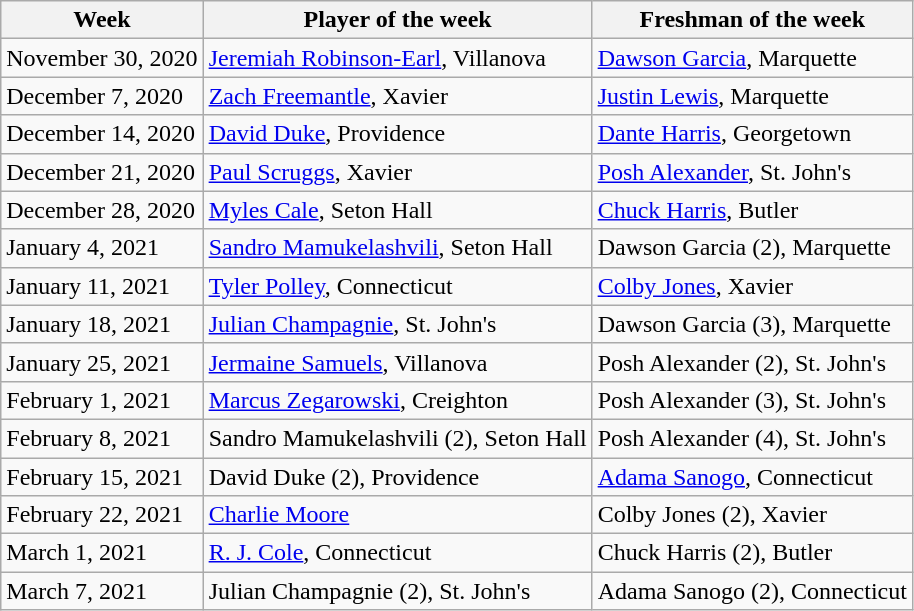<table class="wikitable" border="1">
<tr>
<th>Week</th>
<th>Player of the week</th>
<th>Freshman of the week</th>
</tr>
<tr>
<td>November 30, 2020</td>
<td><a href='#'>Jeremiah Robinson-Earl</a>, Villanova</td>
<td><a href='#'>Dawson Garcia</a>, Marquette</td>
</tr>
<tr>
<td>December 7, 2020</td>
<td><a href='#'>Zach Freemantle</a>, Xavier</td>
<td><a href='#'>Justin Lewis</a>, Marquette</td>
</tr>
<tr>
<td>December 14, 2020</td>
<td><a href='#'>David Duke</a>, Providence</td>
<td><a href='#'>Dante Harris</a>, Georgetown</td>
</tr>
<tr>
<td>December 21, 2020</td>
<td><a href='#'>Paul Scruggs</a>, Xavier</td>
<td><a href='#'>Posh Alexander</a>, St. John's</td>
</tr>
<tr>
<td>December 28, 2020</td>
<td><a href='#'>Myles Cale</a>, Seton Hall</td>
<td><a href='#'>Chuck Harris</a>, Butler</td>
</tr>
<tr>
<td>January 4, 2021</td>
<td><a href='#'>Sandro Mamukelashvili</a>, Seton Hall</td>
<td>Dawson Garcia (2), Marquette</td>
</tr>
<tr>
<td>January 11, 2021</td>
<td><a href='#'>Tyler Polley</a>, Connecticut</td>
<td><a href='#'>Colby Jones</a>, Xavier</td>
</tr>
<tr>
<td>January 18, 2021</td>
<td><a href='#'>Julian Champagnie</a>, St. John's</td>
<td>Dawson Garcia (3), Marquette</td>
</tr>
<tr>
<td>January 25, 2021</td>
<td><a href='#'>Jermaine Samuels</a>, Villanova</td>
<td>Posh Alexander (2), St. John's</td>
</tr>
<tr>
<td>February 1, 2021</td>
<td><a href='#'>Marcus Zegarowski</a>, Creighton</td>
<td>Posh Alexander (3), St. John's</td>
</tr>
<tr>
<td>February 8, 2021</td>
<td>Sandro Mamukelashvili (2), Seton Hall</td>
<td>Posh Alexander (4), St. John's</td>
</tr>
<tr>
<td>February 15, 2021</td>
<td>David Duke (2), Providence</td>
<td><a href='#'>Adama Sanogo</a>, Connecticut</td>
</tr>
<tr>
<td>February 22, 2021</td>
<td><a href='#'>Charlie Moore</a></td>
<td>Colby Jones (2), Xavier</td>
</tr>
<tr>
<td>March 1, 2021</td>
<td><a href='#'>R. J. Cole</a>, Connecticut</td>
<td>Chuck Harris (2), Butler</td>
</tr>
<tr>
<td>March 7, 2021</td>
<td>Julian Champagnie (2), St. John's</td>
<td>Adama Sanogo (2), Connecticut</td>
</tr>
</table>
